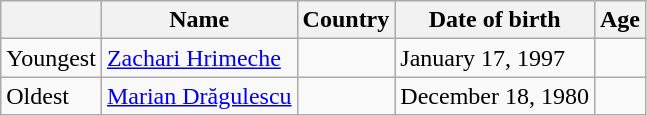<table class="wikitable">
<tr>
<th></th>
<th>Name</th>
<th>Country</th>
<th>Date of birth</th>
<th>Age</th>
</tr>
<tr>
<td>Youngest</td>
<td><a href='#'>Zachari Hrimeche</a></td>
<td></td>
<td>January 17, 1997</td>
<td></td>
</tr>
<tr>
<td>Oldest</td>
<td><a href='#'>Marian Drăgulescu</a></td>
<td></td>
<td>December 18, 1980</td>
<td></td>
</tr>
</table>
